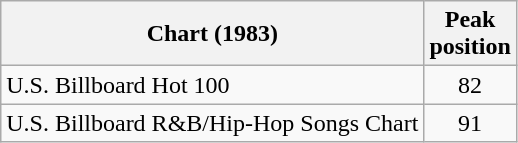<table class="wikitable sortable">
<tr>
<th>Chart (1983)</th>
<th>Peak<br>position</th>
</tr>
<tr>
<td align="left">U.S. Billboard Hot 100</td>
<td style="text-align:center;">82</td>
</tr>
<tr>
<td align="left">U.S. Billboard R&B/Hip-Hop Songs Chart</td>
<td style="text-align:center;">91</td>
</tr>
</table>
